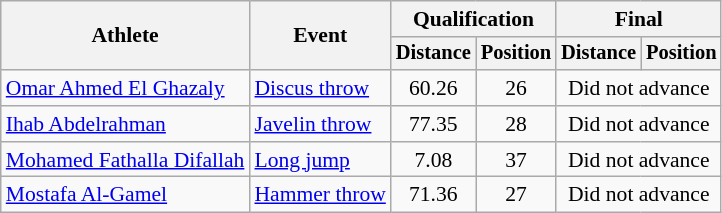<table class="wikitable" style="font-size:90%">
<tr>
<th scope="col" rowspan="2">Athlete</th>
<th scope="col" rowspan="2">Event</th>
<th scope="col" colspan="2">Qualification</th>
<th scope="col" colspan="2">Final</th>
</tr>
<tr style="font-size:95%">
<th scope="col">Distance</th>
<th scope="col">Position</th>
<th scope="col">Distance</th>
<th scope="col">Position</th>
</tr>
<tr align=center>
<td align=left><a href='#'>Omar Ahmed El Ghazaly</a></td>
<td align=left><a href='#'>Discus throw</a></td>
<td>60.26</td>
<td>26</td>
<td colspan=2>Did not advance</td>
</tr>
<tr align=center>
<td align=left><a href='#'>Ihab Abdelrahman</a></td>
<td align=left><a href='#'>Javelin throw</a></td>
<td>77.35</td>
<td>28</td>
<td colspan=2>Did not advance</td>
</tr>
<tr align=center>
<td align=left><a href='#'>Mohamed Fathalla Difallah</a></td>
<td align=left><a href='#'>Long jump</a></td>
<td>7.08</td>
<td>37</td>
<td colspan=2>Did not advance</td>
</tr>
<tr align=center>
<td align=left><a href='#'>Mostafa Al-Gamel</a></td>
<td align=left><a href='#'>Hammer throw</a></td>
<td>71.36</td>
<td>27</td>
<td colspan=2>Did not advance</td>
</tr>
</table>
